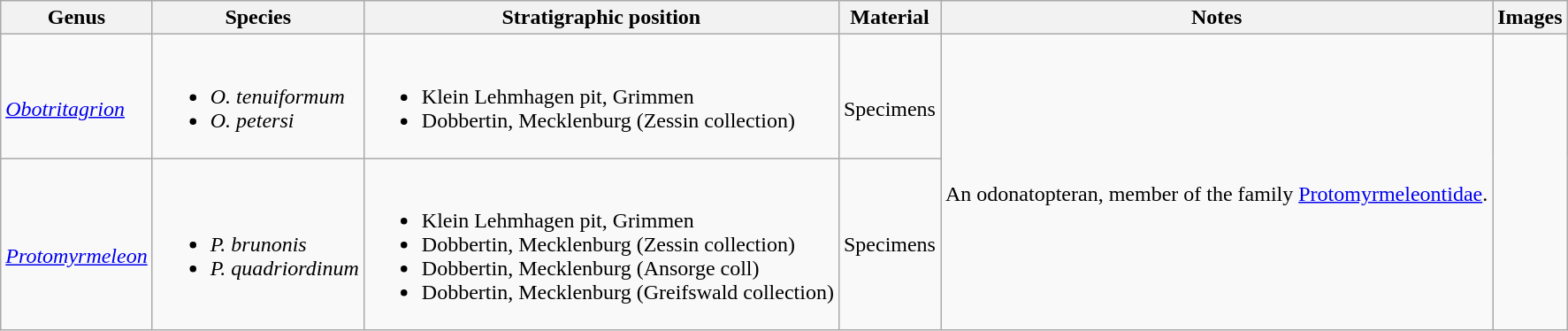<table class = "wikitable">
<tr>
<th>Genus</th>
<th>Species</th>
<th>Stratigraphic position</th>
<th>Material</th>
<th>Notes</th>
<th>Images</th>
</tr>
<tr>
<td><br><em><a href='#'>Obotritagrion</a></em></td>
<td><br><ul><li><em>O. tenuiformum</em></li><li><em>O. petersi</em></li></ul></td>
<td><br><ul><li>Klein Lehmhagen pit, Grimmen</li><li>Dobbertin, Mecklenburg (Zessin collection)</li></ul></td>
<td><br>Specimens</td>
<td rowspan="2"><br>An odonatopteran, member of the family <a href='#'>Protomyrmeleontidae</a>.</td>
<td rowspan="2"></td>
</tr>
<tr>
<td><br><em><a href='#'>Protomyrmeleon</a></em></td>
<td><br><ul><li><em>P. brunonis</em></li><li><em>P. quadriordinum</em></li></ul></td>
<td><br><ul><li>Klein Lehmhagen pit, Grimmen</li><li>Dobbertin, Mecklenburg (Zessin collection)</li><li>Dobbertin, Mecklenburg (Ansorge coll)</li><li>Dobbertin, Mecklenburg (Greifswald collection)</li></ul></td>
<td>Specimens</td>
</tr>
</table>
